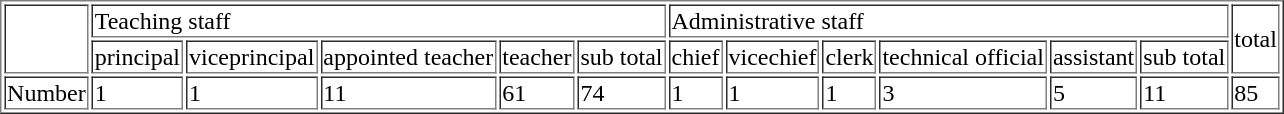<table style="margin:auto;"  border="1">
<tr>
<td rowspan="2"></td>
<td colspan="5">Teaching staff</td>
<td colspan="6">Administrative staff</td>
<td rowspan="2">total</td>
</tr>
<tr>
<td>principal</td>
<td>viceprincipal</td>
<td>appointed teacher</td>
<td>teacher</td>
<td>sub total</td>
<td>chief</td>
<td>vicechief</td>
<td>clerk</td>
<td>technical official</td>
<td>assistant</td>
<td>sub total</td>
</tr>
<tr>
<td>Number</td>
<td>1</td>
<td>1</td>
<td>11</td>
<td>61</td>
<td>74</td>
<td>1</td>
<td>1</td>
<td>1</td>
<td>3</td>
<td>5</td>
<td>11</td>
<td>85</td>
</tr>
</table>
